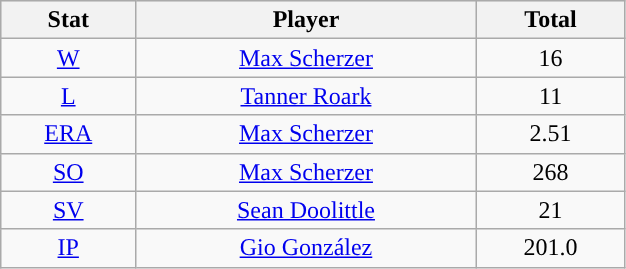<table class="wikitable" style="width:33%;">
<tr style="text-align:center; background:#ddd;">
<th>Stat</th>
<th>Player</th>
<th>Total</th>
</tr>
<tr align=center>
<td><a href='#'>W</a></td>
<td><a href='#'>Max Scherzer</a></td>
<td>16</td>
</tr>
<tr align=center>
<td><a href='#'>L</a></td>
<td><a href='#'>Tanner Roark</a></td>
<td>11</td>
</tr>
<tr align=center>
<td><a href='#'>ERA</a></td>
<td><a href='#'>Max Scherzer</a></td>
<td>2.51</td>
</tr>
<tr align=center>
<td><a href='#'>SO</a></td>
<td><a href='#'>Max Scherzer</a></td>
<td>268</td>
</tr>
<tr align=center>
<td><a href='#'>SV</a></td>
<td><a href='#'>Sean Doolittle</a></td>
<td>21</td>
</tr>
<tr align=center>
<td><a href='#'>IP</a></td>
<td><a href='#'>Gio González</a></td>
<td>201.0</td>
</tr>
</table>
